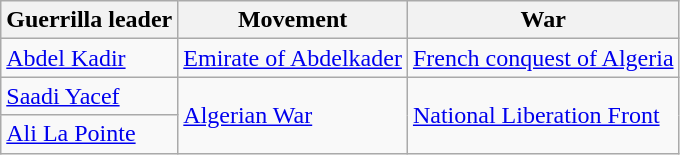<table class="wikitable">
<tr>
<th>Guerrilla leader</th>
<th>Movement</th>
<th>War</th>
</tr>
<tr>
<td><a href='#'>Abdel Kadir</a></td>
<td><a href='#'>Emirate of Abdelkader</a></td>
<td><a href='#'>French conquest of Algeria</a></td>
</tr>
<tr>
<td><a href='#'>Saadi Yacef</a></td>
<td rowspan="2"><a href='#'>Algerian War</a></td>
<td rowspan="2"><a href='#'>National Liberation Front</a></td>
</tr>
<tr>
<td><a href='#'>Ali La Pointe</a></td>
</tr>
</table>
